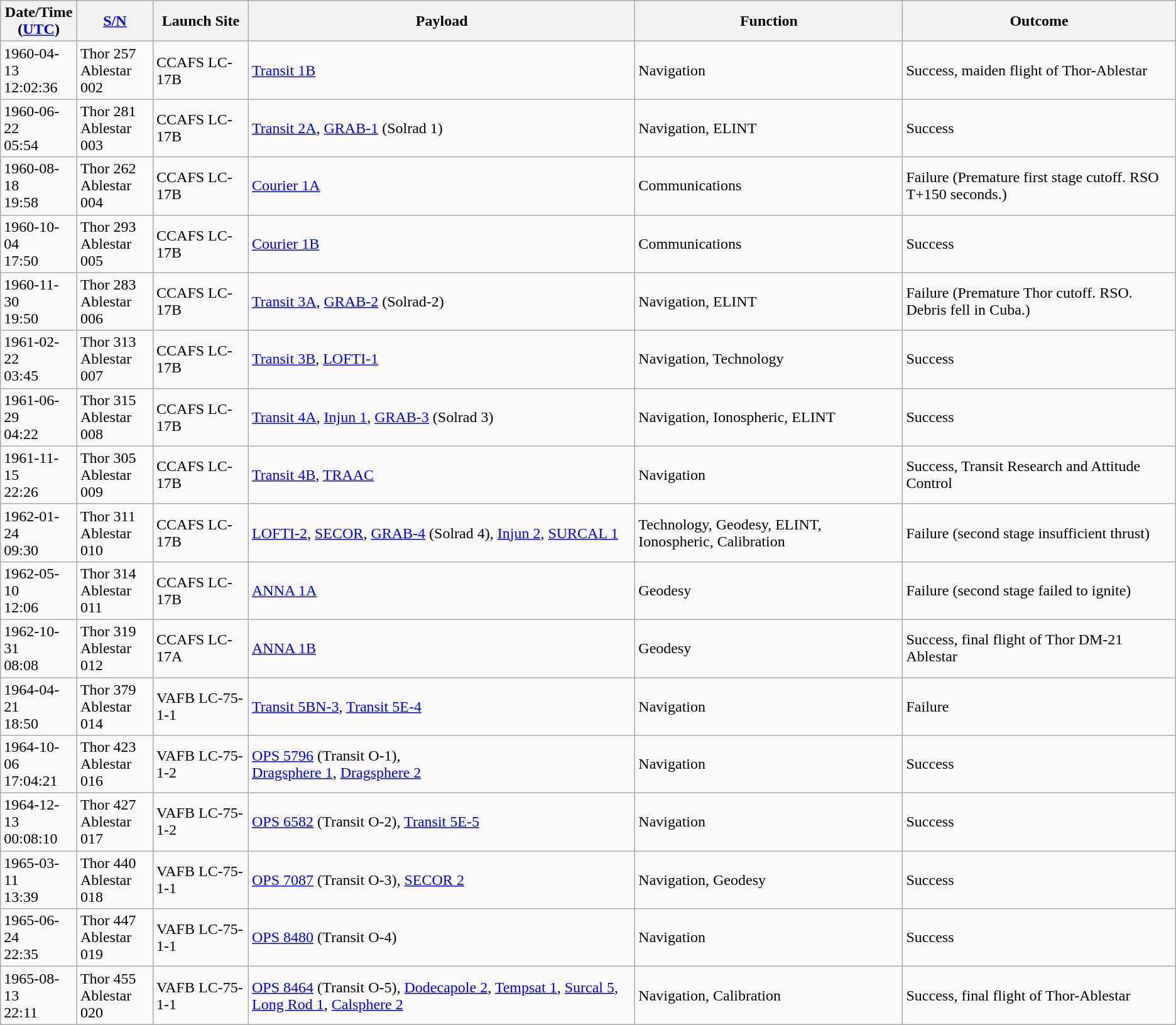<table class="wikitable sortable">
<tr>
<th>Date/Time<br>(<a href='#'>UTC</a>)</th>
<th><a href='#'>S/N</a></th>
<th>Launch Site</th>
<th>Payload</th>
<th>Function</th>
<th>Outcome</th>
</tr>
<tr>
<td>1960-04-13<br>12:02:36</td>
<td>Thor 257<br>Ablestar 002</td>
<td>CCAFS LC-17B</td>
<td><a href='#'>Transit 1B</a></td>
<td>Navigation</td>
<td>Success, maiden flight of Thor-Ablestar</td>
</tr>
<tr>
<td>1960-06-22<br>05:54</td>
<td>Thor 281<br>Ablestar 003</td>
<td>CCAFS LC-17B</td>
<td><a href='#'>Transit 2A</a>, <a href='#'>GRAB-1</a> (Solrad 1)</td>
<td>Navigation, ELINT</td>
<td>Success</td>
</tr>
<tr>
<td>1960-08-18<br>19:58</td>
<td>Thor 262<br>Ablestar 004</td>
<td>CCAFS LC-17B</td>
<td><a href='#'>Courier 1A</a></td>
<td>Communications</td>
<td>Failure (Premature first stage cutoff. RSO T+150 seconds.)</td>
</tr>
<tr>
<td>1960-10-04<br>17:50</td>
<td>Thor 293<br>Ablestar 005</td>
<td>CCAFS LC-17B</td>
<td><a href='#'>Courier 1B</a></td>
<td>Communications</td>
<td>Success</td>
</tr>
<tr>
<td>1960-11-30<br>19:50</td>
<td>Thor 283<br>Ablestar 006</td>
<td>CCAFS LC-17B</td>
<td><a href='#'>Transit 3A</a>, <a href='#'>GRAB-2</a> (Solrad-2)</td>
<td>Navigation, ELINT</td>
<td>Failure (Premature Thor cutoff. RSO. Debris fell in Cuba.)</td>
</tr>
<tr>
<td>1961-02-22<br>03:45</td>
<td>Thor 313<br>Ablestar 007</td>
<td>CCAFS LC-17B</td>
<td><a href='#'>Transit 3B</a>, <a href='#'>LOFTI-1</a></td>
<td>Navigation, Technology</td>
<td>Success</td>
</tr>
<tr>
<td>1961-06-29<br>04:22</td>
<td>Thor 315<br>Ablestar 008</td>
<td>CCAFS LC-17B</td>
<td><a href='#'>Transit 4A</a>, <a href='#'>Injun 1</a>, <a href='#'>GRAB-3</a> (Solrad 3)</td>
<td>Navigation, Ionospheric, ELINT</td>
<td>Success</td>
</tr>
<tr>
<td>1961-11-15<br>22:26</td>
<td>Thor 305<br>Ablestar 009</td>
<td>CCAFS LC-17B</td>
<td><a href='#'>Transit 4B</a>, <a href='#'>TRAAC</a></td>
<td>Navigation</td>
<td>Success, Transit Research and Attitude Control</td>
</tr>
<tr>
<td>1962-01-24<br>09:30</td>
<td>Thor 311<br>Ablestar 010</td>
<td>CCAFS LC-17B</td>
<td><a href='#'>LOFTI-2</a>, <a href='#'>SECOR</a>, <a href='#'>GRAB-4</a> (Solrad 4), <a href='#'>Injun 2</a>, <a href='#'>SURCAL 1</a></td>
<td>Technology, Geodesy, ELINT, Ionospheric, Calibration</td>
<td>Failure (second stage insufficient thrust)</td>
</tr>
<tr>
<td>1962-05-10<br>12:06</td>
<td>Thor 314<br>Ablestar 011</td>
<td>CCAFS LC-17B</td>
<td><a href='#'>ANNA 1A</a></td>
<td>Geodesy</td>
<td>Failure (second stage failed to ignite)</td>
</tr>
<tr>
<td>1962-10-31<br>08:08</td>
<td>Thor 319<br>Ablestar 012</td>
<td>CCAFS LC-17A</td>
<td><a href='#'>ANNA 1B</a></td>
<td>Geodesy</td>
<td>Success, final flight of Thor DM-21 Ablestar</td>
</tr>
<tr>
<td>1964-04-21<br>18:50</td>
<td>Thor 379<br>Ablestar 014</td>
<td>VAFB LC-75-1-1</td>
<td><a href='#'>Transit 5BN-3</a>, <a href='#'>Transit 5E-4</a></td>
<td>Navigation</td>
<td>Failure</td>
</tr>
<tr>
<td>1964-10-06<br>17:04:21</td>
<td>Thor 423<br>Ablestar 016</td>
<td>VAFB LC-75-1-2</td>
<td><a href='#'>OPS 5796</a> (Transit O-1),<br><a href='#'>Dragsphere 1</a>, <a href='#'>Dragsphere 2</a></td>
<td>Navigation</td>
<td>Success</td>
</tr>
<tr>
<td>1964-12-13<br>00:08:10</td>
<td>Thor 427<br>Ablestar 017</td>
<td>VAFB LC-75-1-2</td>
<td><a href='#'>OPS 6582</a> (Transit O-2), <a href='#'>Transit 5E-5</a></td>
<td>Navigation</td>
<td>Success</td>
</tr>
<tr>
<td>1965-03-11<br>13:39</td>
<td>Thor 440<br>Ablestar 018</td>
<td>VAFB LC-75-1-1</td>
<td><a href='#'>OPS 7087</a> (Transit O-3), <a href='#'>SECOR 2</a></td>
<td>Navigation, Geodesy</td>
<td>Success</td>
</tr>
<tr>
<td>1965-06-24<br>22:35</td>
<td>Thor 447<br>Ablestar 019</td>
<td>VAFB LC-75-1-1</td>
<td><a href='#'>OPS 8480</a> (Transit O-4)</td>
<td>Navigation</td>
<td>Success</td>
</tr>
<tr>
<td>1965-08-13<br>22:11</td>
<td>Thor 455<br>Ablestar 020</td>
<td>VAFB LC-75-1-1</td>
<td><a href='#'>OPS 8464</a> (Transit O-5), <a href='#'>Dodecapole 2</a>, <a href='#'>Tempsat 1</a>, <a href='#'>Surcal 5</a>, <a href='#'>Long Rod 1</a>, <a href='#'>Calsphere 2</a></td>
<td>Navigation, Calibration</td>
<td>Success, final flight of Thor-Ablestar</td>
</tr>
</table>
